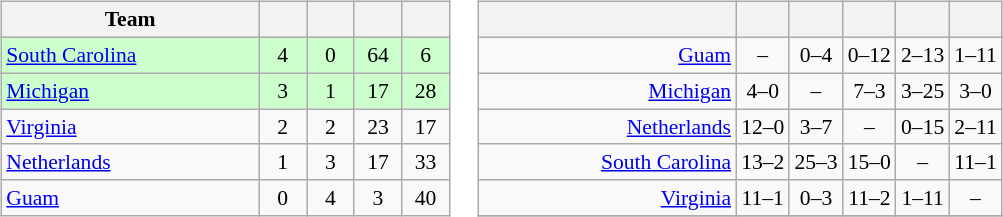<table>
<tr>
<td><br><table class="wikitable" style="text-align: center; font-size: 90%;">
<tr>
<th width=165>Team</th>
<th width=25></th>
<th width=25></th>
<th width=25></th>
<th width=25></th>
</tr>
<tr bgcolor="#ccffcc">
<td align="left"> <a href='#'>South Carolina</a></td>
<td>4</td>
<td>0</td>
<td>64</td>
<td>6</td>
</tr>
<tr bgcolor="#ccffcc">
<td align="left"> <a href='#'>Michigan</a></td>
<td>3</td>
<td>1</td>
<td>17</td>
<td>28</td>
</tr>
<tr>
<td align="left"> <a href='#'>Virginia</a></td>
<td>2</td>
<td>2</td>
<td>23</td>
<td>17</td>
</tr>
<tr>
<td align="left"> <a href='#'>Netherlands</a></td>
<td>1</td>
<td>3</td>
<td>17</td>
<td>33</td>
</tr>
<tr>
<td align="left"> <a href='#'>Guam</a></td>
<td>0</td>
<td>4</td>
<td>3</td>
<td>40</td>
</tr>
</table>
</td>
<td><br><table class="wikitable" style="text-align:center; font-size:90%;">
<tr>
<th width=165> </th>
<th></th>
<th></th>
<th></th>
<th></th>
<th></th>
</tr>
<tr>
<td style="text-align:right;"><a href='#'>Guam</a> </td>
<td>–</td>
<td>0–4</td>
<td>0–12</td>
<td>2–13</td>
<td>1–11</td>
</tr>
<tr>
<td style="text-align:right;"><a href='#'>Michigan</a> </td>
<td>4–0</td>
<td>–</td>
<td>7–3</td>
<td>3–25</td>
<td>3–0</td>
</tr>
<tr>
<td style="text-align:right;"><a href='#'>Netherlands</a> </td>
<td>12–0</td>
<td>3–7</td>
<td>–</td>
<td>0–15</td>
<td>2–11</td>
</tr>
<tr>
<td style="text-align:right;"><a href='#'>South Carolina</a> </td>
<td>13–2</td>
<td>25–3</td>
<td>15–0</td>
<td>–</td>
<td>11–1</td>
</tr>
<tr>
<td style="text-align:right;"><a href='#'>Virginia</a> </td>
<td>11–1</td>
<td>0–3</td>
<td>11–2</td>
<td>1–11</td>
<td>–</td>
</tr>
<tr>
</tr>
</table>
</td>
</tr>
</table>
